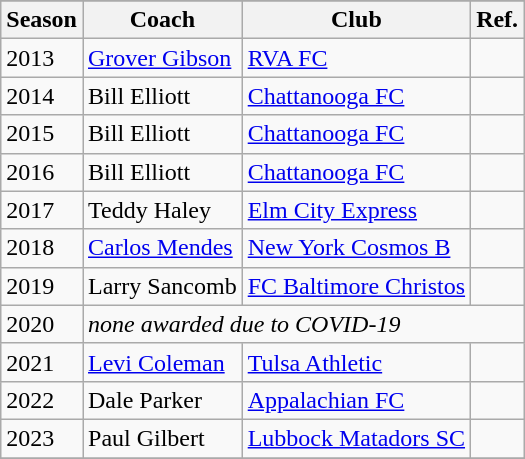<table class='wikitable'>
<tr>
</tr>
<tr>
<th>Season</th>
<th>Coach</th>
<th>Club</th>
<th>Ref.</th>
</tr>
<tr>
<td>2013</td>
<td> <a href='#'>Grover Gibson</a></td>
<td><a href='#'>RVA FC</a></td>
<td></td>
</tr>
<tr>
<td>2014</td>
<td>Bill Elliott</td>
<td><a href='#'>Chattanooga FC</a></td>
<td></td>
</tr>
<tr>
<td>2015</td>
<td>Bill Elliott</td>
<td><a href='#'>Chattanooga FC</a></td>
<td></td>
</tr>
<tr>
<td>2016</td>
<td>Bill Elliott</td>
<td><a href='#'>Chattanooga FC</a></td>
<td></td>
</tr>
<tr>
<td>2017</td>
<td>Teddy Haley</td>
<td><a href='#'>Elm City Express</a></td>
<td></td>
</tr>
<tr>
<td>2018</td>
<td> <a href='#'>Carlos Mendes</a></td>
<td><a href='#'>New York Cosmos B</a></td>
<td></td>
</tr>
<tr>
<td>2019</td>
<td>Larry Sancomb</td>
<td><a href='#'>FC Baltimore Christos</a></td>
<td></td>
</tr>
<tr>
<td>2020</td>
<td colspan=3><em>none awarded due to COVID-19</em></td>
</tr>
<tr>
<td>2021</td>
<td> <a href='#'>Levi Coleman</a></td>
<td><a href='#'>Tulsa Athletic</a></td>
<td></td>
</tr>
<tr>
<td>2022</td>
<td>Dale Parker</td>
<td><a href='#'>Appalachian FC</a></td>
<td></td>
</tr>
<tr>
<td>2023</td>
<td>Paul Gilbert</td>
<td><a href='#'>Lubbock Matadors SC</a></td>
<td></td>
</tr>
<tr>
</tr>
</table>
